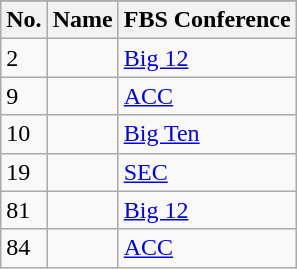<table class = "wikitable sortable">
<tr>
</tr>
<tr>
<th>No.</th>
<th>Name</th>
<th>FBS Conference</th>
</tr>
<tr>
<td>2</td>
<td></td>
<td><a href='#'>Big 12</a></td>
</tr>
<tr>
<td>9</td>
<td></td>
<td><a href='#'>ACC</a></td>
</tr>
<tr>
<td>10</td>
<td></td>
<td><a href='#'>Big Ten</a></td>
</tr>
<tr>
<td>19</td>
<td></td>
<td><a href='#'>SEC</a></td>
</tr>
<tr>
<td>81</td>
<td></td>
<td><a href='#'>Big 12</a></td>
</tr>
<tr>
<td>84</td>
<td></td>
<td><a href='#'>ACC</a></td>
</tr>
</table>
